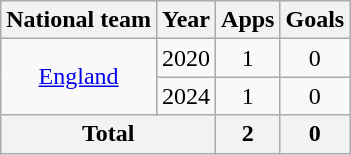<table class="wikitable" style="text-align: center;">
<tr>
<th>National team</th>
<th>Year</th>
<th>Apps</th>
<th>Goals</th>
</tr>
<tr>
<td rowspan="2"><a href='#'>England</a></td>
<td>2020</td>
<td>1</td>
<td>0</td>
</tr>
<tr>
<td>2024</td>
<td>1</td>
<td>0</td>
</tr>
<tr>
<th colspan="2">Total</th>
<th>2</th>
<th>0</th>
</tr>
</table>
